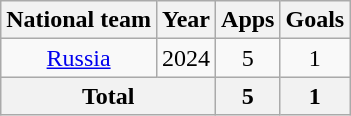<table class="wikitable" style="text-align:center">
<tr>
<th>National team</th>
<th>Year</th>
<th>Apps</th>
<th>Goals</th>
</tr>
<tr>
<td rowspan="1"><a href='#'>Russia</a></td>
<td>2024</td>
<td>5</td>
<td>1</td>
</tr>
<tr>
<th colspan="2">Total</th>
<th>5</th>
<th>1</th>
</tr>
</table>
